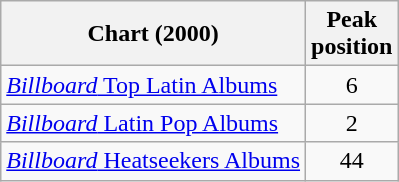<table class="wikitable">
<tr>
<th>Chart (2000)</th>
<th>Peak<br>position</th>
</tr>
<tr>
<td><a href='#'><em>Billboard</em> Top Latin Albums</a></td>
<td align="center">6</td>
</tr>
<tr>
<td><a href='#'><em>Billboard</em> Latin Pop Albums</a></td>
<td align="center">2</td>
</tr>
<tr>
<td><a href='#'><em>Billboard</em> Heatseekers Albums</a></td>
<td align="center">44</td>
</tr>
</table>
